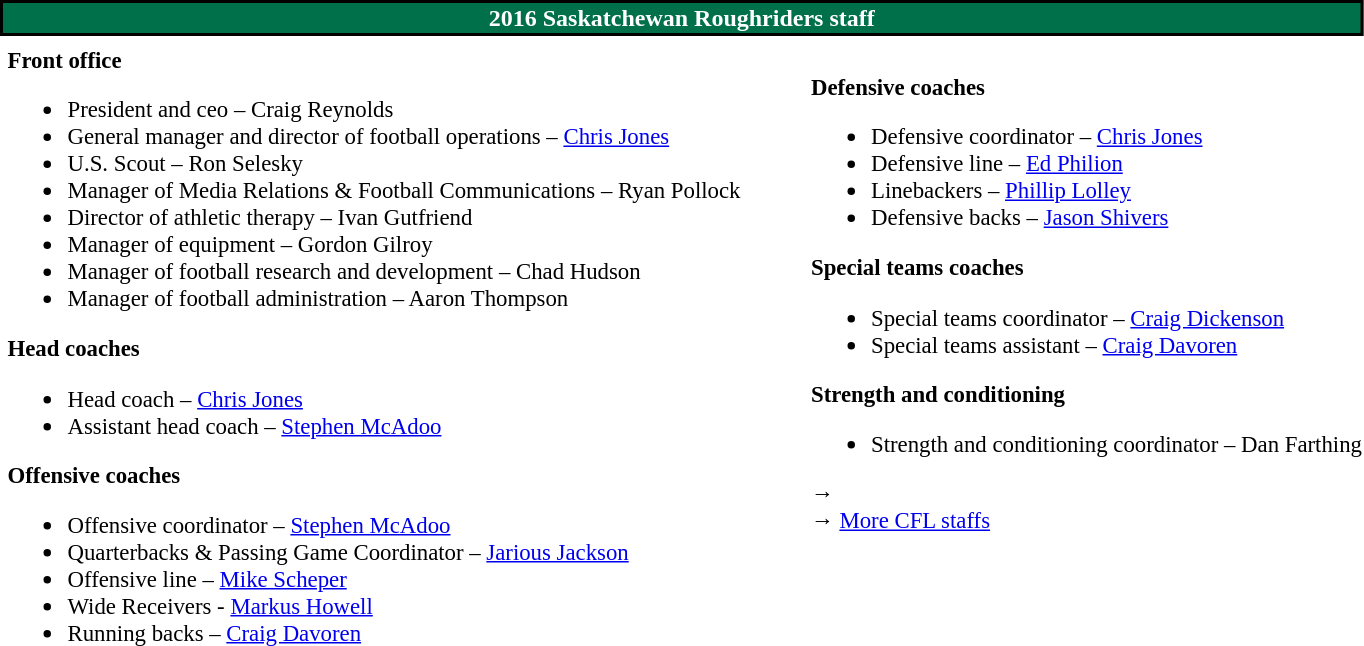<table class="toccolours" style="text-align: left;">
<tr>
<th colspan="7" style="text-align:center; background-color: #00704A; color:white; border:2px solid black; text-align: center">2016 Saskatchewan Roughriders staff</th>
</tr>
<tr>
<td colspan=7 style="text-align:right;"></td>
</tr>
<tr>
<td style="vertical-align:top;"></td>
<td style="font-size: 95%;vertical-align:top;"><strong>Front office</strong><br><ul><li>President and ceo – Craig Reynolds</li><li>General manager and director of football operations – <a href='#'>Chris Jones</a></li><li>U.S. Scout – Ron Selesky</li><li>Manager of Media Relations & Football Communications – Ryan Pollock</li><li>Director of athletic therapy – Ivan Gutfriend</li><li>Manager of equipment – Gordon Gilroy</li><li>Manager of football research and development – Chad Hudson</li><li>Manager of football administration – Aaron Thompson</li></ul><strong>Head coaches</strong><ul><li>Head coach – <a href='#'>Chris Jones</a></li><li>Assistant head coach – <a href='#'>Stephen McAdoo</a></li></ul><strong>Offensive coaches</strong><ul><li>Offensive coordinator – <a href='#'>Stephen McAdoo</a></li><li>Quarterbacks & Passing Game Coordinator – <a href='#'>Jarious Jackson</a></li><li>Offensive line – <a href='#'>Mike Scheper</a></li><li>Wide Receivers - <a href='#'>Markus Howell</a></li><li>Running backs – <a href='#'>Craig Davoren</a></li></ul></td>
<td width="35"> </td>
<td style="vertical-align:top;"></td>
<td style="font-size: 95%;vertical-align:top;"><br><strong>Defensive coaches</strong><ul><li>Defensive coordinator – <a href='#'>Chris Jones</a></li><li>Defensive line – <a href='#'>Ed Philion</a></li><li>Linebackers – <a href='#'>Phillip Lolley</a></li><li>Defensive backs – <a href='#'>Jason Shivers</a></li></ul><strong>Special teams coaches</strong><ul><li>Special teams coordinator – <a href='#'>Craig Dickenson</a></li><li>Special teams assistant – <a href='#'>Craig Davoren</a></li></ul><strong>Strength and conditioning</strong><ul><li>Strength and conditioning coordinator – Dan Farthing</li></ul>→ <span></span><br>
→ <a href='#'>More CFL staffs</a></td>
</tr>
</table>
